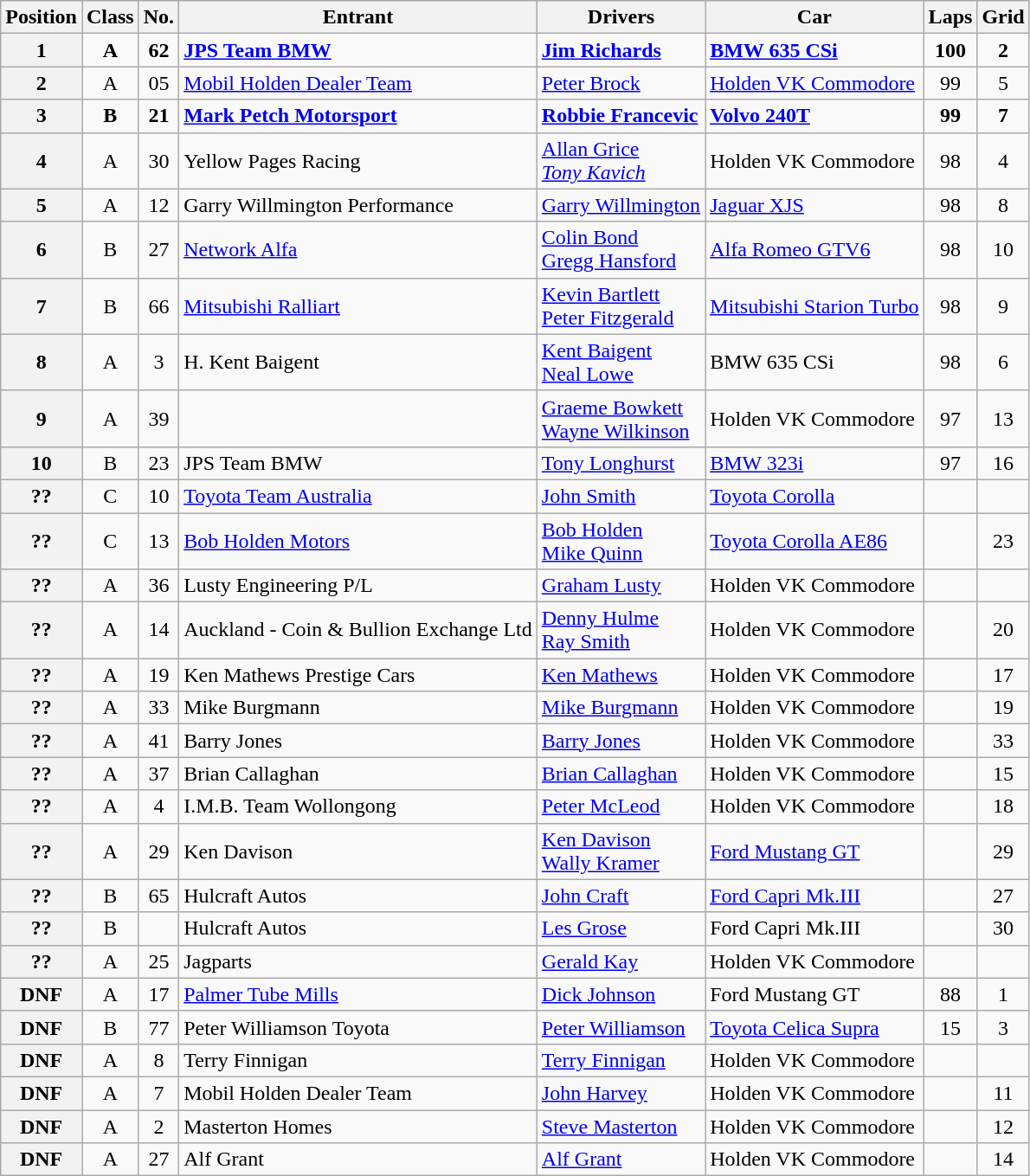<table class="wikitable">
<tr>
<th>Position</th>
<th>Class</th>
<th>No.</th>
<th>Entrant</th>
<th>Drivers</th>
<th>Car</th>
<th>Laps</th>
<th>Grid</th>
</tr>
<tr style="font-weight:bold">
<th>1</th>
<td align="center">A</td>
<td align="center">62</td>
<td><a href='#'>JPS Team BMW</a></td>
<td> <a href='#'>Jim Richards</a></td>
<td><a href='#'>BMW 635 CSi</a></td>
<td align="center">100</td>
<td align="center">2</td>
</tr>
<tr>
<th>2</th>
<td align="center">A</td>
<td align="center">05</td>
<td><a href='#'>Mobil Holden Dealer Team</a></td>
<td> <a href='#'>Peter Brock</a></td>
<td><a href='#'>Holden VK Commodore</a></td>
<td align="center">99</td>
<td align="center">5</td>
</tr>
<tr style="font-weight:bold">
<th>3</th>
<td align="center">B</td>
<td align="center">21</td>
<td><a href='#'>Mark Petch Motorsport</a></td>
<td> <a href='#'>Robbie Francevic</a></td>
<td><a href='#'>Volvo 240T</a></td>
<td align="center">99</td>
<td align="center">7</td>
</tr>
<tr>
<th>4</th>
<td align="center">A</td>
<td align="center">30</td>
<td>Yellow Pages Racing</td>
<td> <a href='#'>Allan Grice</a><br> <em><a href='#'>Tony Kavich</a></em></td>
<td>Holden VK Commodore</td>
<td align="center">98</td>
<td align="center">4</td>
</tr>
<tr>
<th>5</th>
<td align="center">A</td>
<td align="center">12</td>
<td>Garry Willmington Performance</td>
<td> <a href='#'>Garry Willmington</a></td>
<td><a href='#'>Jaguar XJS</a></td>
<td align="center">98</td>
<td align="center">8</td>
</tr>
<tr>
<th>6</th>
<td align="center">B</td>
<td align="center">27</td>
<td><a href='#'>Network Alfa</a></td>
<td> <a href='#'>Colin Bond</a><br> <a href='#'>Gregg Hansford</a></td>
<td><a href='#'>Alfa Romeo GTV6</a></td>
<td align="center">98</td>
<td align="center">10</td>
</tr>
<tr>
<th>7</th>
<td align="center">B</td>
<td align="center">66</td>
<td><a href='#'>Mitsubishi Ralliart</a></td>
<td> <a href='#'>Kevin Bartlett</a><br> <a href='#'>Peter Fitzgerald</a></td>
<td><a href='#'>Mitsubishi Starion Turbo</a></td>
<td align="center">98</td>
<td align="center">9</td>
</tr>
<tr>
<th>8</th>
<td align="center">A</td>
<td align="center">3</td>
<td>H. Kent Baigent</td>
<td> <a href='#'>Kent Baigent</a><br> <a href='#'>Neal Lowe</a></td>
<td>BMW 635 CSi</td>
<td align="center">98</td>
<td align="center">6</td>
</tr>
<tr>
<th>9</th>
<td align="center">A</td>
<td align="center">39</td>
<td></td>
<td> <a href='#'>Graeme Bowkett</a><br> <a href='#'>Wayne Wilkinson</a></td>
<td>Holden VK Commodore</td>
<td align="center">97</td>
<td align="center">13</td>
</tr>
<tr>
<th>10</th>
<td align="center">B</td>
<td align="center">23</td>
<td>JPS Team BMW</td>
<td> <a href='#'>Tony Longhurst</a></td>
<td><a href='#'>BMW 323i</a></td>
<td align="center">97</td>
<td align="center">16</td>
</tr>
<tr>
<th>??</th>
<td align="center">C</td>
<td align="center">10</td>
<td><a href='#'>Toyota Team Australia</a></td>
<td> <a href='#'>John Smith</a></td>
<td><a href='#'>Toyota Corolla</a></td>
<td align="center"></td>
<td align="center"></td>
</tr>
<tr>
<th>??</th>
<td align="center">C</td>
<td align="center">13</td>
<td><a href='#'>Bob Holden Motors</a></td>
<td> <a href='#'>Bob Holden</a><br> <a href='#'>Mike Quinn</a></td>
<td><a href='#'>Toyota Corolla AE86</a></td>
<td align="center"></td>
<td align="center">23</td>
</tr>
<tr>
<th>??</th>
<td align="center">A</td>
<td align="center">36</td>
<td>Lusty Engineering P/L</td>
<td> <a href='#'>Graham Lusty</a></td>
<td>Holden VK Commodore</td>
<td align="center"></td>
<td align="center"></td>
</tr>
<tr>
<th>??</th>
<td align="center">A</td>
<td align="center">14</td>
<td>Auckland - Coin & Bullion Exchange Ltd</td>
<td> <a href='#'>Denny Hulme</a><br> <a href='#'>Ray Smith</a></td>
<td>Holden VK Commodore</td>
<td align="center"></td>
<td align="center">20</td>
</tr>
<tr>
<th>??</th>
<td align="center">A</td>
<td align="center">19</td>
<td>Ken Mathews Prestige Cars</td>
<td> <a href='#'>Ken Mathews</a></td>
<td>Holden VK Commodore</td>
<td align="center"></td>
<td align="center">17</td>
</tr>
<tr>
<th>??</th>
<td align="center">A</td>
<td align="center">33</td>
<td>Mike Burgmann</td>
<td> <a href='#'>Mike Burgmann</a></td>
<td>Holden VK Commodore</td>
<td align="center"></td>
<td align="center">19</td>
</tr>
<tr>
<th>??</th>
<td align="center">A</td>
<td align="center">41</td>
<td>Barry Jones</td>
<td> <a href='#'>Barry Jones</a></td>
<td>Holden VK Commodore</td>
<td align="center"></td>
<td align="center">33</td>
</tr>
<tr>
<th>??</th>
<td align="center">A</td>
<td align="center">37</td>
<td>Brian Callaghan</td>
<td> <a href='#'>Brian Callaghan</a></td>
<td>Holden VK Commodore</td>
<td align="center"></td>
<td align="center">15</td>
</tr>
<tr>
<th>??</th>
<td align="center">A</td>
<td align="center">4</td>
<td>I.M.B. Team Wollongong</td>
<td> <a href='#'>Peter McLeod</a></td>
<td>Holden VK Commodore</td>
<td align="center"></td>
<td align="center">18</td>
</tr>
<tr>
<th>??</th>
<td align="center">A</td>
<td align="center">29</td>
<td>Ken Davison</td>
<td> <a href='#'>Ken Davison</a><br> <a href='#'>Wally Kramer</a></td>
<td><a href='#'>Ford Mustang GT</a></td>
<td align="center"></td>
<td align="center">29</td>
</tr>
<tr>
<th>??</th>
<td align="center">B</td>
<td align="center">65</td>
<td>Hulcraft Autos</td>
<td> <a href='#'>John Craft</a></td>
<td><a href='#'>Ford Capri Mk.III</a></td>
<td align="center"></td>
<td align="center">27</td>
</tr>
<tr>
<th>??</th>
<td align="center">B</td>
<td align="center"></td>
<td>Hulcraft Autos</td>
<td> <a href='#'>Les Grose</a></td>
<td>Ford Capri Mk.III</td>
<td align="center"></td>
<td align="center">30</td>
</tr>
<tr>
<th>??</th>
<td align="center">A</td>
<td align="center">25</td>
<td>Jagparts</td>
<td> <a href='#'>Gerald Kay</a></td>
<td>Holden VK Commodore</td>
<td align="center"></td>
<td align="center"></td>
</tr>
<tr>
<th>DNF</th>
<td align="center">A</td>
<td align="center">17</td>
<td><a href='#'>Palmer Tube Mills</a></td>
<td> <a href='#'>Dick Johnson</a></td>
<td>Ford Mustang GT</td>
<td align="center">88</td>
<td align="center">1</td>
</tr>
<tr>
<th>DNF</th>
<td align="center">B</td>
<td align="center">77</td>
<td>Peter Williamson Toyota</td>
<td> <a href='#'>Peter Williamson</a></td>
<td><a href='#'>Toyota Celica Supra</a></td>
<td align="center">15</td>
<td align="center">3</td>
</tr>
<tr>
<th>DNF</th>
<td align="center">A</td>
<td align="center">8</td>
<td>Terry Finnigan</td>
<td> <a href='#'>Terry Finnigan</a></td>
<td>Holden VK Commodore</td>
<td align="center"></td>
<td align="center"></td>
</tr>
<tr>
<th>DNF</th>
<td align="center">A</td>
<td align="center">7</td>
<td>Mobil Holden Dealer Team</td>
<td> <a href='#'>John Harvey</a></td>
<td>Holden VK Commodore</td>
<td align="center"></td>
<td align="center">11</td>
</tr>
<tr>
<th>DNF</th>
<td align="center">A</td>
<td align="center">2</td>
<td>Masterton Homes</td>
<td> <a href='#'>Steve Masterton</a></td>
<td>Holden VK Commodore</td>
<td align="center"></td>
<td align="center">12</td>
</tr>
<tr>
<th>DNF</th>
<td align="center">A</td>
<td align="center">27</td>
<td>Alf Grant</td>
<td> <a href='#'>Alf Grant</a></td>
<td>Holden VK Commodore</td>
<td align="center"></td>
<td align="center">14</td>
</tr>
</table>
